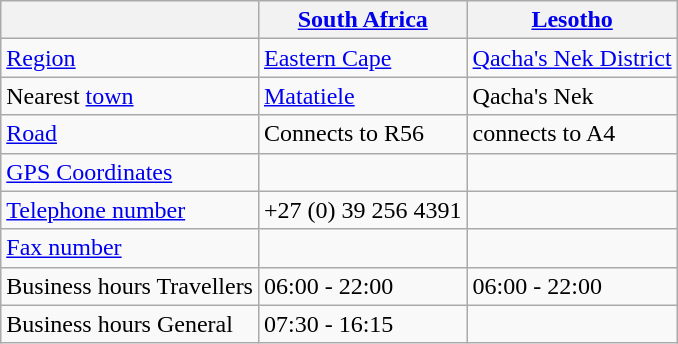<table class="wikitable sortable">
<tr>
<th></th>
<th><a href='#'>South Africa</a></th>
<th><a href='#'>Lesotho</a></th>
</tr>
<tr>
<td><a href='#'>Region</a></td>
<td><a href='#'>Eastern Cape</a></td>
<td><a href='#'>Qacha's Nek District</a></td>
</tr>
<tr>
<td>Nearest <a href='#'>town</a></td>
<td><a href='#'>Matatiele</a></td>
<td>Qacha's Nek</td>
</tr>
<tr>
<td><a href='#'>Road</a></td>
<td>Connects to R56</td>
<td>connects to A4</td>
</tr>
<tr>
<td><a href='#'>GPS Coordinates</a></td>
<td></td>
<td></td>
</tr>
<tr>
<td><a href='#'>Telephone number</a></td>
<td>+27 (0) 39 256 4391</td>
<td></td>
</tr>
<tr>
<td><a href='#'>Fax number</a></td>
<td></td>
<td></td>
</tr>
<tr>
<td>Business hours Travellers</td>
<td>06:00 - 22:00</td>
<td>06:00 - 22:00</td>
</tr>
<tr>
<td>Business hours General</td>
<td>07:30 - 16:15</td>
<td></td>
</tr>
</table>
